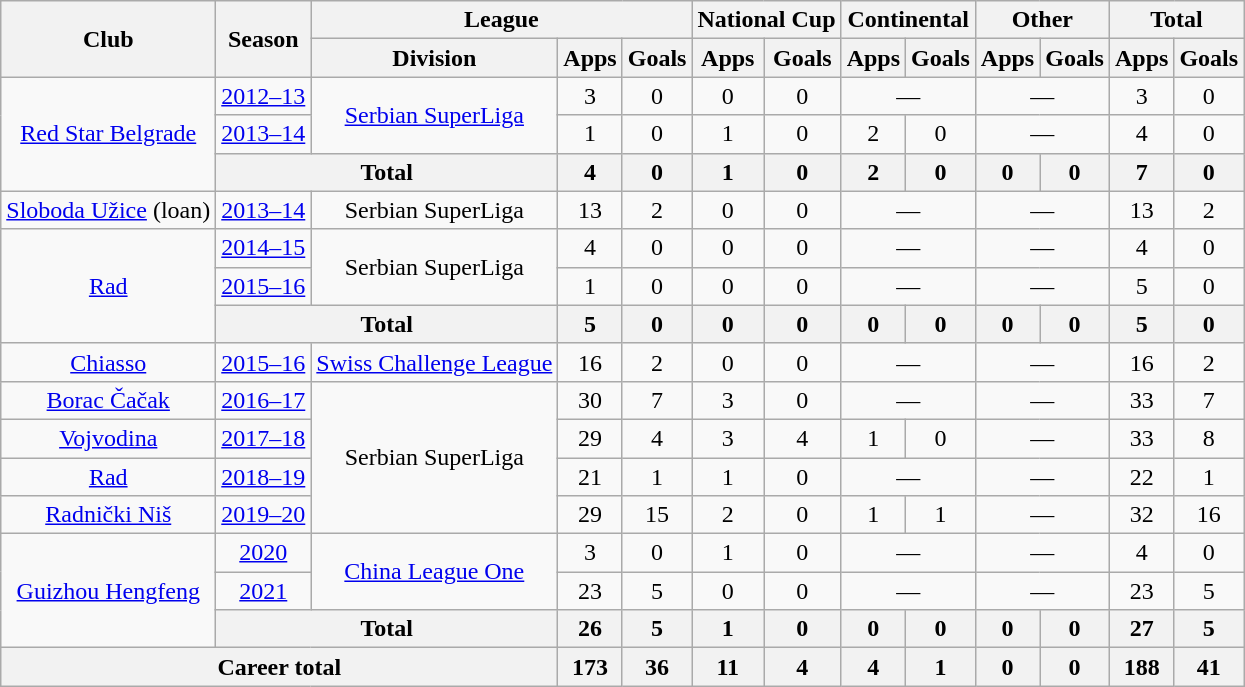<table class="wikitable" style="text-align:center">
<tr>
<th rowspan="2">Club</th>
<th rowspan="2">Season</th>
<th colspan="3">League</th>
<th colspan="2">National Cup</th>
<th colspan="2">Continental</th>
<th colspan="2">Other</th>
<th colspan="2">Total</th>
</tr>
<tr>
<th>Division</th>
<th>Apps</th>
<th>Goals</th>
<th>Apps</th>
<th>Goals</th>
<th>Apps</th>
<th>Goals</th>
<th>Apps</th>
<th>Goals</th>
<th>Apps</th>
<th>Goals</th>
</tr>
<tr>
<td rowspan="3"><a href='#'>Red Star Belgrade</a></td>
<td><a href='#'>2012–13</a></td>
<td rowspan="2"><a href='#'>Serbian SuperLiga</a></td>
<td>3</td>
<td>0</td>
<td>0</td>
<td>0</td>
<td colspan="2">—</td>
<td colspan="2">—</td>
<td>3</td>
<td>0</td>
</tr>
<tr>
<td><a href='#'>2013–14</a></td>
<td>1</td>
<td>0</td>
<td>1</td>
<td>0</td>
<td>2</td>
<td>0</td>
<td colspan="2">—</td>
<td>4</td>
<td>0</td>
</tr>
<tr>
<th colspan=2>Total</th>
<th>4</th>
<th>0</th>
<th>1</th>
<th>0</th>
<th>2</th>
<th>0</th>
<th>0</th>
<th>0</th>
<th>7</th>
<th>0</th>
</tr>
<tr>
<td><a href='#'>Sloboda Užice</a> (loan)</td>
<td><a href='#'>2013–14</a></td>
<td>Serbian SuperLiga</td>
<td>13</td>
<td>2</td>
<td>0</td>
<td>0</td>
<td colspan="2">—</td>
<td colspan="2">—</td>
<td>13</td>
<td>2</td>
</tr>
<tr>
<td rowspan="3"><a href='#'>Rad</a></td>
<td><a href='#'>2014–15</a></td>
<td rowspan="2">Serbian SuperLiga</td>
<td>4</td>
<td>0</td>
<td>0</td>
<td>0</td>
<td colspan="2">—</td>
<td colspan="2">—</td>
<td>4</td>
<td>0</td>
</tr>
<tr>
<td><a href='#'>2015–16</a></td>
<td>1</td>
<td>0</td>
<td>0</td>
<td>0</td>
<td colspan="2">—</td>
<td colspan="2">—</td>
<td>5</td>
<td>0</td>
</tr>
<tr>
<th colspan=2>Total</th>
<th>5</th>
<th>0</th>
<th>0</th>
<th>0</th>
<th>0</th>
<th>0</th>
<th>0</th>
<th>0</th>
<th>5</th>
<th>0</th>
</tr>
<tr>
<td><a href='#'>Chiasso</a></td>
<td><a href='#'>2015–16</a></td>
<td><a href='#'>Swiss Challenge League</a></td>
<td>16</td>
<td>2</td>
<td>0</td>
<td>0</td>
<td colspan="2">—</td>
<td colspan="2">—</td>
<td>16</td>
<td>2</td>
</tr>
<tr>
<td><a href='#'>Borac Čačak</a></td>
<td><a href='#'>2016–17</a></td>
<td rowspan="4">Serbian SuperLiga</td>
<td>30</td>
<td>7</td>
<td>3</td>
<td>0</td>
<td colspan="2">—</td>
<td colspan="2">—</td>
<td>33</td>
<td>7</td>
</tr>
<tr>
<td><a href='#'>Vojvodina</a></td>
<td><a href='#'>2017–18</a></td>
<td>29</td>
<td>4</td>
<td>3</td>
<td>4</td>
<td>1</td>
<td>0</td>
<td colspan="2">—</td>
<td>33</td>
<td>8</td>
</tr>
<tr>
<td><a href='#'>Rad</a></td>
<td><a href='#'>2018–19</a></td>
<td>21</td>
<td>1</td>
<td>1</td>
<td>0</td>
<td colspan="2">—</td>
<td colspan="2">—</td>
<td>22</td>
<td>1</td>
</tr>
<tr>
<td><a href='#'>Radnički Niš</a></td>
<td><a href='#'>2019–20</a></td>
<td>29</td>
<td>15</td>
<td>2</td>
<td>0</td>
<td>1</td>
<td>1</td>
<td colspan="2">—</td>
<td>32</td>
<td>16</td>
</tr>
<tr>
<td rowspan="3"><a href='#'>Guizhou Hengfeng</a></td>
<td><a href='#'>2020</a></td>
<td rowspan="2"><a href='#'>China League One</a></td>
<td>3</td>
<td>0</td>
<td>1</td>
<td>0</td>
<td colspan="2">—</td>
<td colspan="2">—</td>
<td>4</td>
<td>0</td>
</tr>
<tr>
<td><a href='#'>2021</a></td>
<td>23</td>
<td>5</td>
<td>0</td>
<td>0</td>
<td colspan="2">—</td>
<td colspan="2">—</td>
<td>23</td>
<td>5</td>
</tr>
<tr>
<th colspan=2>Total</th>
<th>26</th>
<th>5</th>
<th>1</th>
<th>0</th>
<th>0</th>
<th>0</th>
<th>0</th>
<th>0</th>
<th>27</th>
<th>5</th>
</tr>
<tr>
<th colspan=3>Career total</th>
<th>173</th>
<th>36</th>
<th>11</th>
<th>4</th>
<th>4</th>
<th>1</th>
<th>0</th>
<th>0</th>
<th>188</th>
<th>41</th>
</tr>
</table>
